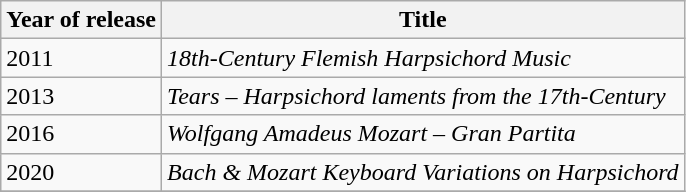<table class="wikitable">
<tr>
<th>Year of release</th>
<th>Title</th>
</tr>
<tr>
<td>2011</td>
<td><em>18th-Century Flemish Harpsichord Music</em></td>
</tr>
<tr>
<td>2013</td>
<td><em>Tears – Harpsichord laments from the 17th-Century</em></td>
</tr>
<tr>
<td>2016</td>
<td><em>Wolfgang Amadeus Mozart – Gran Partita</em></td>
</tr>
<tr>
<td>2020</td>
<td><em>Bach & Mozart Keyboard Variations on Harpsichord</em></td>
</tr>
<tr>
</tr>
</table>
